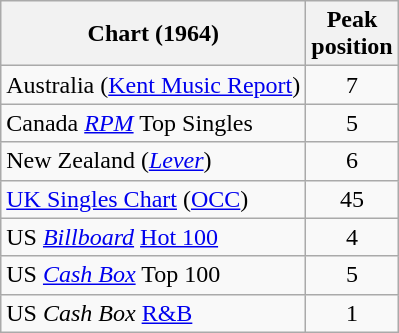<table class="wikitable sortable">
<tr>
<th>Chart (1964)</th>
<th>Peak<br>position</th>
</tr>
<tr>
<td>Australia (<a href='#'>Kent Music Report</a>)</td>
<td style="text-align:center;">7</td>
</tr>
<tr>
<td>Canada <em><a href='#'>RPM</a></em> Top Singles</td>
<td style="text-align:center;">5</td>
</tr>
<tr>
<td>New Zealand (<em><a href='#'>Lever</a></em>)</td>
<td style="text-align:center;">6</td>
</tr>
<tr>
<td><a href='#'>UK Singles Chart</a> (<a href='#'>OCC</a>)</td>
<td style="text-align:center;">45</td>
</tr>
<tr>
<td>US <em><a href='#'>Billboard</a></em> <a href='#'>Hot 100</a></td>
<td style="text-align:center;">4</td>
</tr>
<tr>
<td>US <a href='#'><em>Cash Box</em></a> Top 100</td>
<td align="center">5</td>
</tr>
<tr>
<td>US <em>Cash Box</em> <a href='#'>R&B</a></td>
<td style="text-align:center;">1</td>
</tr>
</table>
